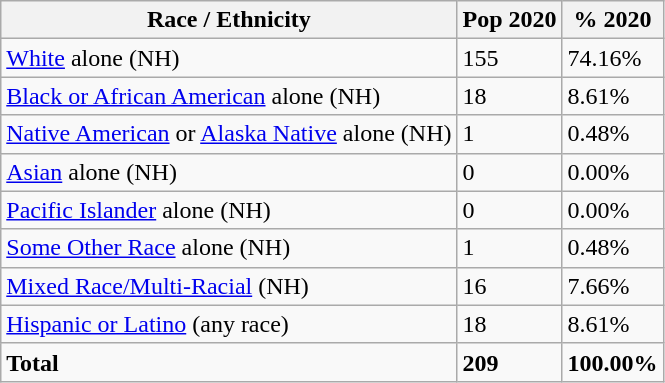<table class="wikitable">
<tr>
<th>Race / Ethnicity</th>
<th>Pop 2020</th>
<th>% 2020</th>
</tr>
<tr>
<td><a href='#'>White</a> alone (NH)</td>
<td>155</td>
<td>74.16%</td>
</tr>
<tr>
<td><a href='#'>Black or African American</a> alone (NH)</td>
<td>18</td>
<td>8.61%</td>
</tr>
<tr>
<td><a href='#'>Native American</a> or <a href='#'>Alaska Native</a> alone (NH)</td>
<td>1</td>
<td>0.48%</td>
</tr>
<tr>
<td><a href='#'>Asian</a> alone (NH)</td>
<td>0</td>
<td>0.00%</td>
</tr>
<tr>
<td><a href='#'>Pacific Islander</a> alone (NH)</td>
<td>0</td>
<td>0.00%</td>
</tr>
<tr>
<td><a href='#'>Some Other Race</a> alone (NH)</td>
<td>1</td>
<td>0.48%</td>
</tr>
<tr>
<td><a href='#'>Mixed Race/Multi-Racial</a> (NH)</td>
<td>16</td>
<td>7.66%</td>
</tr>
<tr>
<td><a href='#'>Hispanic or Latino</a> (any race)</td>
<td>18</td>
<td>8.61%</td>
</tr>
<tr>
<td><strong>Total</strong></td>
<td><strong>209</strong></td>
<td><strong>100.00%</strong></td>
</tr>
</table>
